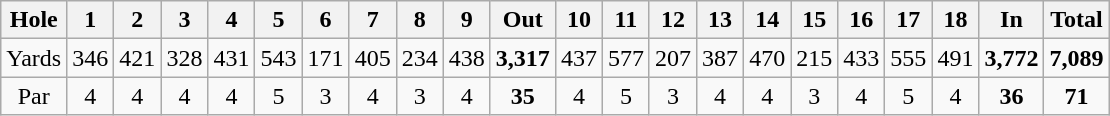<table class="wikitable" style="text-align:center">
<tr>
<th align="left">Hole</th>
<th>1</th>
<th>2</th>
<th>3</th>
<th>4</th>
<th>5</th>
<th>6</th>
<th>7</th>
<th>8</th>
<th>9</th>
<th>Out</th>
<th>10</th>
<th>11</th>
<th>12</th>
<th>13</th>
<th>14</th>
<th>15</th>
<th>16</th>
<th>17</th>
<th>18</th>
<th>In</th>
<th>Total</th>
</tr>
<tr>
<td align="center">Yards</td>
<td>346</td>
<td>421</td>
<td>328</td>
<td>431</td>
<td>543</td>
<td>171</td>
<td>405</td>
<td>234</td>
<td>438</td>
<td><strong>3,317</strong></td>
<td>437</td>
<td>577</td>
<td>207</td>
<td>387</td>
<td>470</td>
<td>215</td>
<td>433</td>
<td>555</td>
<td>491</td>
<td><strong>3,772</strong></td>
<td><strong>7,089</strong></td>
</tr>
<tr>
<td align="center">Par</td>
<td>4</td>
<td>4</td>
<td>4</td>
<td>4</td>
<td>5</td>
<td>3</td>
<td>4</td>
<td>3</td>
<td>4</td>
<td><strong>35</strong></td>
<td>4</td>
<td>5</td>
<td>3</td>
<td>4</td>
<td>4</td>
<td>3</td>
<td>4</td>
<td>5</td>
<td>4</td>
<td><strong>36</strong></td>
<td><strong>71</strong></td>
</tr>
</table>
